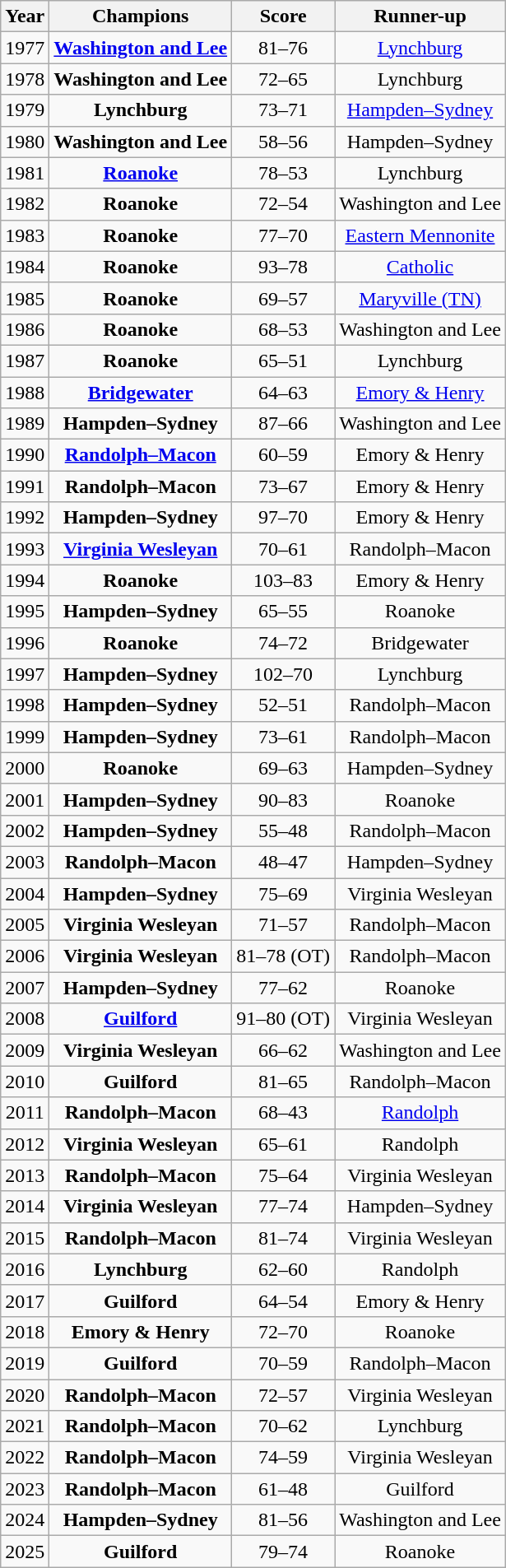<table class="wikitable sortable">
<tr>
<th>Year</th>
<th>Champions</th>
<th>Score</th>
<th>Runner-up</th>
</tr>
<tr align=center>
<td>1977</td>
<td><strong><a href='#'>Washington and Lee</a></strong></td>
<td>81–76</td>
<td><a href='#'>Lynchburg</a></td>
</tr>
<tr align=center>
<td>1978</td>
<td><strong>Washington and Lee</strong></td>
<td>72–65</td>
<td>Lynchburg</td>
</tr>
<tr align=center>
<td>1979</td>
<td><strong>Lynchburg</strong></td>
<td>73–71</td>
<td><a href='#'>Hampden–Sydney</a></td>
</tr>
<tr align=center>
<td>1980</td>
<td><strong>Washington and Lee</strong></td>
<td>58–56</td>
<td>Hampden–Sydney</td>
</tr>
<tr align=center>
<td>1981</td>
<td><strong><a href='#'>Roanoke</a></strong></td>
<td>78–53</td>
<td>Lynchburg</td>
</tr>
<tr align=center>
<td>1982</td>
<td><strong>Roanoke</strong></td>
<td>72–54</td>
<td>Washington and Lee</td>
</tr>
<tr align=center>
<td>1983</td>
<td><strong>Roanoke</strong></td>
<td>77–70</td>
<td><a href='#'>Eastern Mennonite</a></td>
</tr>
<tr align=center>
<td>1984</td>
<td><strong>Roanoke</strong></td>
<td>93–78</td>
<td><a href='#'>Catholic</a></td>
</tr>
<tr align=center>
<td>1985</td>
<td><strong>Roanoke</strong></td>
<td>69–57</td>
<td><a href='#'>Maryville (TN)</a></td>
</tr>
<tr align=center>
<td>1986</td>
<td><strong>Roanoke</strong></td>
<td>68–53</td>
<td>Washington and Lee</td>
</tr>
<tr align=center>
<td>1987</td>
<td><strong>Roanoke</strong></td>
<td>65–51</td>
<td>Lynchburg</td>
</tr>
<tr align=center>
<td>1988</td>
<td><strong><a href='#'>Bridgewater</a></strong></td>
<td>64–63</td>
<td><a href='#'>Emory & Henry</a></td>
</tr>
<tr align=center>
<td>1989</td>
<td><strong>Hampden–Sydney</strong></td>
<td>87–66</td>
<td>Washington and Lee</td>
</tr>
<tr align=center>
<td>1990</td>
<td><strong><a href='#'>Randolph–Macon</a></strong></td>
<td>60–59</td>
<td>Emory & Henry</td>
</tr>
<tr align=center>
<td>1991</td>
<td><strong>Randolph–Macon</strong></td>
<td>73–67</td>
<td>Emory & Henry</td>
</tr>
<tr align=center>
<td>1992</td>
<td><strong>Hampden–Sydney</strong></td>
<td>97–70</td>
<td>Emory & Henry</td>
</tr>
<tr align=center>
<td>1993</td>
<td><strong><a href='#'>Virginia Wesleyan</a></strong></td>
<td>70–61</td>
<td>Randolph–Macon</td>
</tr>
<tr align=center>
<td>1994</td>
<td><strong>Roanoke</strong></td>
<td>103–83</td>
<td>Emory & Henry</td>
</tr>
<tr align=center>
<td>1995</td>
<td><strong>Hampden–Sydney</strong></td>
<td>65–55</td>
<td>Roanoke</td>
</tr>
<tr align=center>
<td>1996</td>
<td><strong>Roanoke</strong></td>
<td>74–72</td>
<td>Bridgewater</td>
</tr>
<tr align=center>
<td>1997</td>
<td><strong>Hampden–Sydney</strong></td>
<td>102–70</td>
<td>Lynchburg</td>
</tr>
<tr align=center>
<td>1998</td>
<td><strong>Hampden–Sydney</strong></td>
<td>52–51</td>
<td>Randolph–Macon</td>
</tr>
<tr align=center>
<td>1999</td>
<td><strong>Hampden–Sydney</strong></td>
<td>73–61</td>
<td>Randolph–Macon</td>
</tr>
<tr align=center>
<td>2000</td>
<td><strong>Roanoke</strong></td>
<td>69–63</td>
<td>Hampden–Sydney</td>
</tr>
<tr align=center>
<td>2001</td>
<td><strong>Hampden–Sydney</strong></td>
<td>90–83</td>
<td>Roanoke</td>
</tr>
<tr align=center>
<td>2002</td>
<td><strong>Hampden–Sydney</strong></td>
<td>55–48</td>
<td>Randolph–Macon</td>
</tr>
<tr align=center>
<td>2003</td>
<td><strong>Randolph–Macon</strong></td>
<td>48–47</td>
<td>Hampden–Sydney</td>
</tr>
<tr align=center>
<td>2004</td>
<td><strong>Hampden–Sydney</strong></td>
<td>75–69</td>
<td>Virginia Wesleyan</td>
</tr>
<tr align=center>
<td>2005</td>
<td><strong>Virginia Wesleyan</strong></td>
<td>71–57</td>
<td>Randolph–Macon</td>
</tr>
<tr align=center>
<td>2006</td>
<td><strong>Virginia Wesleyan</strong></td>
<td>81–78 (OT)</td>
<td>Randolph–Macon</td>
</tr>
<tr align=center>
<td>2007</td>
<td><strong>Hampden–Sydney</strong></td>
<td>77–62</td>
<td>Roanoke</td>
</tr>
<tr align=center>
<td>2008</td>
<td><strong><a href='#'>Guilford</a></strong></td>
<td>91–80 (OT)</td>
<td>Virginia Wesleyan</td>
</tr>
<tr align=center>
<td>2009</td>
<td><strong>Virginia Wesleyan</strong></td>
<td>66–62</td>
<td>Washington and Lee</td>
</tr>
<tr align=center>
<td>2010</td>
<td><strong>Guilford</strong></td>
<td>81–65</td>
<td>Randolph–Macon</td>
</tr>
<tr align=center>
<td>2011</td>
<td><strong>Randolph–Macon</strong></td>
<td>68–43</td>
<td><a href='#'>Randolph</a></td>
</tr>
<tr align=center>
<td>2012</td>
<td><strong>Virginia Wesleyan</strong></td>
<td>65–61</td>
<td>Randolph</td>
</tr>
<tr align=center>
<td>2013</td>
<td><strong>Randolph–Macon</strong></td>
<td>75–64</td>
<td>Virginia Wesleyan</td>
</tr>
<tr align=center>
<td>2014</td>
<td><strong>Virginia Wesleyan</strong></td>
<td>77–74</td>
<td>Hampden–Sydney</td>
</tr>
<tr align=center>
<td>2015</td>
<td><strong>Randolph–Macon</strong></td>
<td>81–74</td>
<td>Virginia Wesleyan</td>
</tr>
<tr align=center>
<td>2016</td>
<td><strong>Lynchburg</strong></td>
<td>62–60</td>
<td>Randolph</td>
</tr>
<tr align=center>
<td>2017</td>
<td><strong>Guilford</strong></td>
<td>64–54</td>
<td>Emory & Henry</td>
</tr>
<tr align=center>
<td>2018</td>
<td><strong>Emory & Henry</strong></td>
<td>72–70</td>
<td>Roanoke</td>
</tr>
<tr align=center>
<td>2019</td>
<td><strong>Guilford</strong></td>
<td>70–59</td>
<td>Randolph–Macon</td>
</tr>
<tr align=center>
<td>2020</td>
<td><strong>Randolph–Macon</strong></td>
<td>72–57</td>
<td>Virginia Wesleyan</td>
</tr>
<tr align=center>
<td>2021</td>
<td><strong>Randolph–Macon</strong></td>
<td>70–62</td>
<td>Lynchburg</td>
</tr>
<tr align=center>
<td>2022</td>
<td><strong>Randolph–Macon</strong></td>
<td>74–59</td>
<td>Virginia Wesleyan</td>
</tr>
<tr align=center>
<td>2023</td>
<td><strong>Randolph–Macon</strong></td>
<td>61–48</td>
<td>Guilford</td>
</tr>
<tr align=center>
<td>2024</td>
<td><strong>Hampden–Sydney</strong></td>
<td>81–56</td>
<td>Washington and Lee</td>
</tr>
<tr align=center>
<td>2025</td>
<td><strong>Guilford</strong></td>
<td>79–74</td>
<td>Roanoke</td>
</tr>
</table>
